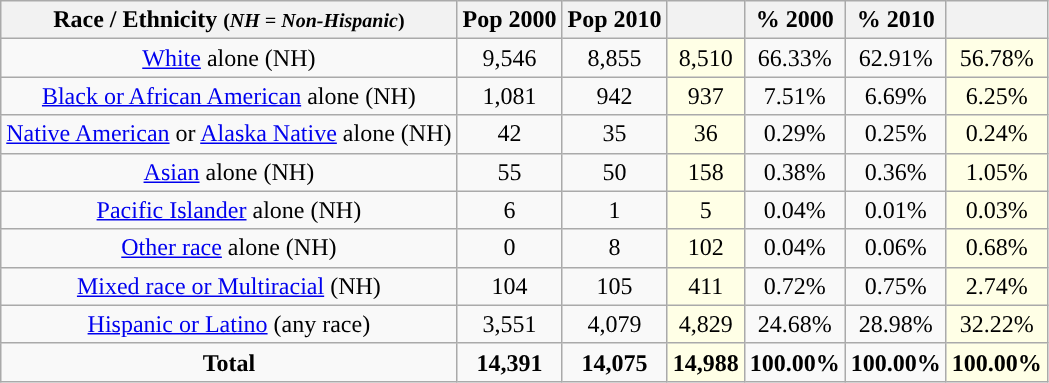<table class="wikitable" style="text-align:center;">
<tr>
<th>Race / Ethnicity <small>(<em>NH = Non-Hispanic</em>)</small></th>
<th>Pop 2000</th>
<th>Pop 2010</th>
<th></th>
<th>% 2000</th>
<th>% 2010</th>
<th></th>
</tr>
<tr>
<td><a href='#'>White</a> alone (NH)</td>
<td>9,546</td>
<td>8,855</td>
<td style='background: #ffffe6;'>8,510</td>
<td>66.33%</td>
<td>62.91%</td>
<td style='background: #ffffe6;'>56.78%</td>
</tr>
<tr>
<td><a href='#'>Black or African American</a> alone (NH)</td>
<td>1,081</td>
<td>942</td>
<td style='background: #ffffe6;'>937</td>
<td>7.51%</td>
<td>6.69%</td>
<td style='background: #ffffe6;'>6.25%</td>
</tr>
<tr>
<td><a href='#'>Native American</a> or <a href='#'>Alaska Native</a> alone (NH)</td>
<td>42</td>
<td>35</td>
<td style='background: #ffffe6;'>36</td>
<td>0.29%</td>
<td>0.25%</td>
<td style='background: #ffffe6;'>0.24%</td>
</tr>
<tr>
<td><a href='#'>Asian</a> alone (NH)</td>
<td>55</td>
<td>50</td>
<td style='background: #ffffe6;'>158</td>
<td>0.38%</td>
<td>0.36%</td>
<td style='background: #ffffe6;'>1.05%</td>
</tr>
<tr>
<td><a href='#'>Pacific Islander</a> alone (NH)</td>
<td>6</td>
<td>1</td>
<td style='background: #ffffe6;'>5</td>
<td>0.04%</td>
<td>0.01%</td>
<td style='background: #ffffe6;'>0.03%</td>
</tr>
<tr>
<td><a href='#'>Other race</a> alone (NH)</td>
<td>0</td>
<td>8</td>
<td style='background: #ffffe6;'>102</td>
<td>0.04%</td>
<td>0.06%</td>
<td style='background: #ffffe6;'>0.68%</td>
</tr>
<tr>
<td><a href='#'>Mixed race or Multiracial</a> (NH)</td>
<td>104</td>
<td>105</td>
<td style='background: #ffffe6;'>411</td>
<td>0.72%</td>
<td>0.75%</td>
<td style='background: #ffffe6;'>2.74%</td>
</tr>
<tr>
<td><a href='#'>Hispanic or Latino</a> (any race)</td>
<td>3,551</td>
<td>4,079</td>
<td style='background: #ffffe6;'>4,829</td>
<td>24.68%</td>
<td>28.98%</td>
<td style='background: #ffffe6;'>32.22%</td>
</tr>
<tr>
<td><strong>Total</strong></td>
<td><strong>14,391</strong></td>
<td><strong>14,075</strong></td>
<td style='background: #ffffe6;'><strong>14,988</strong></td>
<td><strong>100.00%</strong></td>
<td><strong>100.00%</strong></td>
<td style='background: #ffffe6;'><strong>100.00%</strong></td>
</tr>
</table>
